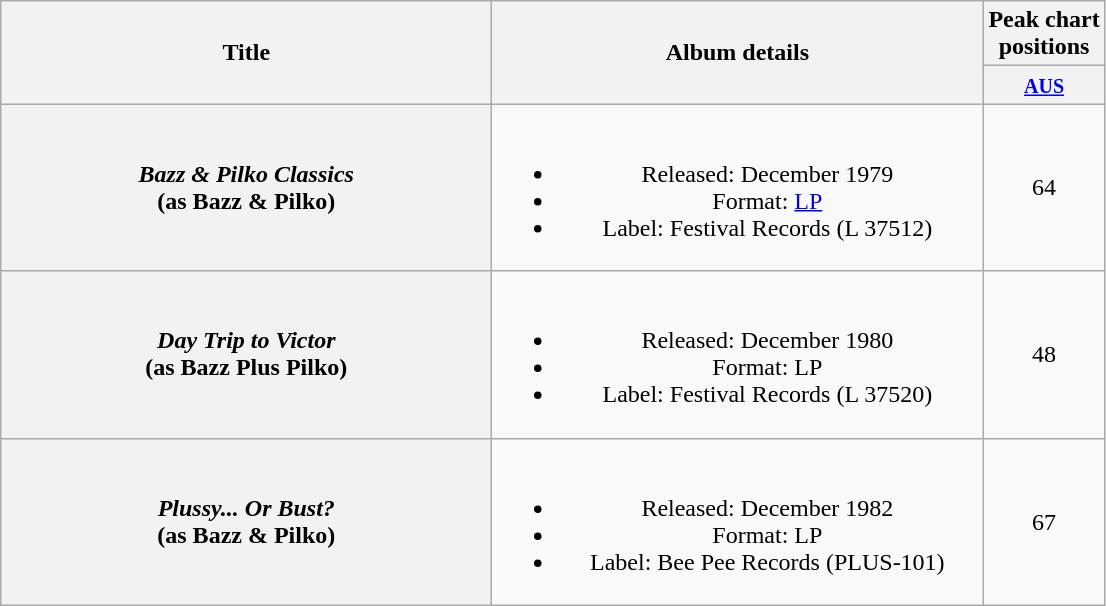<table class="wikitable plainrowheaders" style="text-align:center;" border="1">
<tr>
<th scope="col" rowspan="2" style="width:20em;">Title</th>
<th scope="col" rowspan="2" style="width:20em;">Album details</th>
<th scope="col" colspan="1">Peak chart<br>positions</th>
</tr>
<tr>
<th scope="col" style="text-align:center;"><small><a href='#'>AUS</a></small><br></th>
</tr>
<tr>
<th scope="row"><em>Bazz & Pilko Classics</em> <br> (as Bazz & Pilko)</th>
<td><br><ul><li>Released: December 1979</li><li>Format: <a href='#'>LP</a></li><li>Label: Festival Records (L 37512)</li></ul></td>
<td align="center">64</td>
</tr>
<tr>
<th scope="row"><em>Day Trip to Victor</em> <br> (as Bazz Plus Pilko)</th>
<td><br><ul><li>Released: December 1980</li><li>Format: LP</li><li>Label: Festival Records (L 37520)</li></ul></td>
<td align="center">48</td>
</tr>
<tr>
<th scope="row"><em>Plussy... Or Bust?</em> <br> (as Bazz & Pilko)</th>
<td><br><ul><li>Released: December 1982</li><li>Format: LP</li><li>Label: Bee Pee Records (PLUS-101)</li></ul></td>
<td align="center">67</td>
</tr>
</table>
